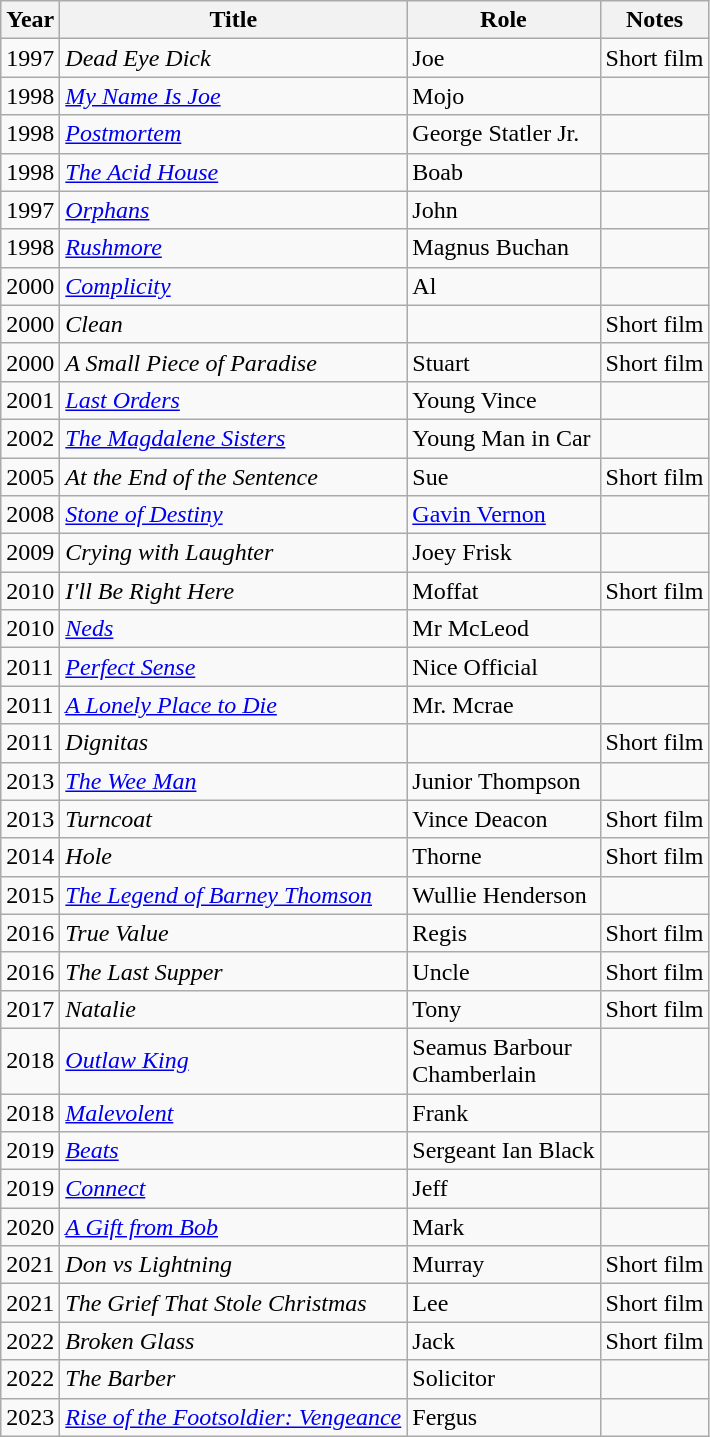<table class="wikitable sortable">
<tr>
<th>Year</th>
<th>Title</th>
<th>Role</th>
<th>Notes</th>
</tr>
<tr>
<td>1997</td>
<td><em>Dead Eye Dick</em></td>
<td>Joe</td>
<td>Short film</td>
</tr>
<tr>
<td>1998</td>
<td><em><a href='#'>My Name Is Joe</a></em></td>
<td>Mojo</td>
<td></td>
</tr>
<tr>
<td>1998</td>
<td><em><a href='#'>Postmortem</a></em></td>
<td>George Statler Jr.</td>
<td></td>
</tr>
<tr>
<td>1998</td>
<td><em><a href='#'>The Acid House</a></em></td>
<td>Boab</td>
<td></td>
</tr>
<tr>
<td>1997</td>
<td><em><a href='#'>Orphans</a></em></td>
<td>John</td>
<td></td>
</tr>
<tr>
<td>1998</td>
<td><em><a href='#'>Rushmore</a></em></td>
<td>Magnus Buchan</td>
<td></td>
</tr>
<tr>
<td>2000</td>
<td><em><a href='#'>Complicity</a></em></td>
<td>Al</td>
<td></td>
</tr>
<tr>
<td>2000</td>
<td><em>Clean</em></td>
<td></td>
<td>Short film</td>
</tr>
<tr>
<td>2000</td>
<td><em>A Small Piece of Paradise</em></td>
<td>Stuart</td>
<td>Short film</td>
</tr>
<tr>
<td>2001</td>
<td><em><a href='#'>Last Orders</a></em></td>
<td>Young Vince</td>
<td></td>
</tr>
<tr>
<td>2002</td>
<td><em><a href='#'>The Magdalene Sisters</a></em></td>
<td>Young Man in Car</td>
<td></td>
</tr>
<tr>
<td>2005</td>
<td><em>At the End of the Sentence</em></td>
<td>Sue</td>
<td>Short film</td>
</tr>
<tr>
<td>2008</td>
<td><em><a href='#'>Stone of Destiny</a></em></td>
<td><a href='#'>Gavin Vernon</a></td>
<td></td>
</tr>
<tr>
<td>2009</td>
<td><em>Crying with Laughter</em></td>
<td>Joey Frisk</td>
<td></td>
</tr>
<tr>
<td>2010</td>
<td><em>I'll Be Right Here</em></td>
<td>Moffat</td>
<td>Short film</td>
</tr>
<tr>
<td>2010</td>
<td><em><a href='#'>Neds</a></em></td>
<td>Mr McLeod</td>
<td></td>
</tr>
<tr>
<td>2011</td>
<td><em><a href='#'>Perfect Sense</a></em></td>
<td>Nice Official</td>
<td></td>
</tr>
<tr>
<td>2011</td>
<td><em><a href='#'>A Lonely Place to Die</a></em></td>
<td>Mr. Mcrae</td>
<td></td>
</tr>
<tr>
<td>2011</td>
<td><em>Dignitas</em></td>
<td></td>
<td>Short film</td>
</tr>
<tr>
<td>2013</td>
<td><em><a href='#'>The Wee Man</a></em></td>
<td>Junior Thompson</td>
<td></td>
</tr>
<tr>
<td>2013</td>
<td><em>Turncoat</em></td>
<td>Vince Deacon</td>
<td>Short film</td>
</tr>
<tr>
<td>2014</td>
<td><em>Hole</em></td>
<td>Thorne</td>
<td>Short film</td>
</tr>
<tr>
<td>2015</td>
<td><em><a href='#'>The Legend of Barney Thomson</a></em></td>
<td>Wullie Henderson</td>
<td></td>
</tr>
<tr>
<td>2016</td>
<td><em>True Value</em></td>
<td>Regis</td>
<td>Short film</td>
</tr>
<tr>
<td>2016</td>
<td><em>The Last Supper</em></td>
<td>Uncle</td>
<td>Short film</td>
</tr>
<tr>
<td>2017</td>
<td><em>Natalie</em></td>
<td>Tony</td>
<td>Short film</td>
</tr>
<tr>
<td>2018</td>
<td><em><a href='#'>Outlaw King</a></em></td>
<td>Seamus Barbour<br>Chamberlain</td>
<td></td>
</tr>
<tr>
<td>2018</td>
<td><em><a href='#'>Malevolent</a></em></td>
<td>Frank</td>
<td></td>
</tr>
<tr>
<td>2019</td>
<td><em><a href='#'>Beats</a></em></td>
<td>Sergeant Ian Black</td>
<td></td>
</tr>
<tr>
<td>2019</td>
<td><em><a href='#'>Connect</a></em></td>
<td>Jeff</td>
<td></td>
</tr>
<tr>
<td>2020</td>
<td><em><a href='#'>A Gift from Bob</a></em></td>
<td>Mark</td>
<td></td>
</tr>
<tr>
<td>2021</td>
<td><em>Don vs Lightning</em></td>
<td>Murray</td>
<td>Short film</td>
</tr>
<tr>
<td>2021</td>
<td><em>The Grief That Stole Christmas</em></td>
<td>Lee</td>
<td>Short film</td>
</tr>
<tr>
<td>2022</td>
<td><em>Broken Glass</em></td>
<td>Jack</td>
<td>Short film</td>
</tr>
<tr>
<td>2022</td>
<td><em>The Barber</em></td>
<td>Solicitor</td>
<td></td>
</tr>
<tr>
<td>2023</td>
<td><a href='#'><em>Rise of the Footsoldier: Vengeance</em></a></td>
<td>Fergus</td>
<td></td>
</tr>
</table>
